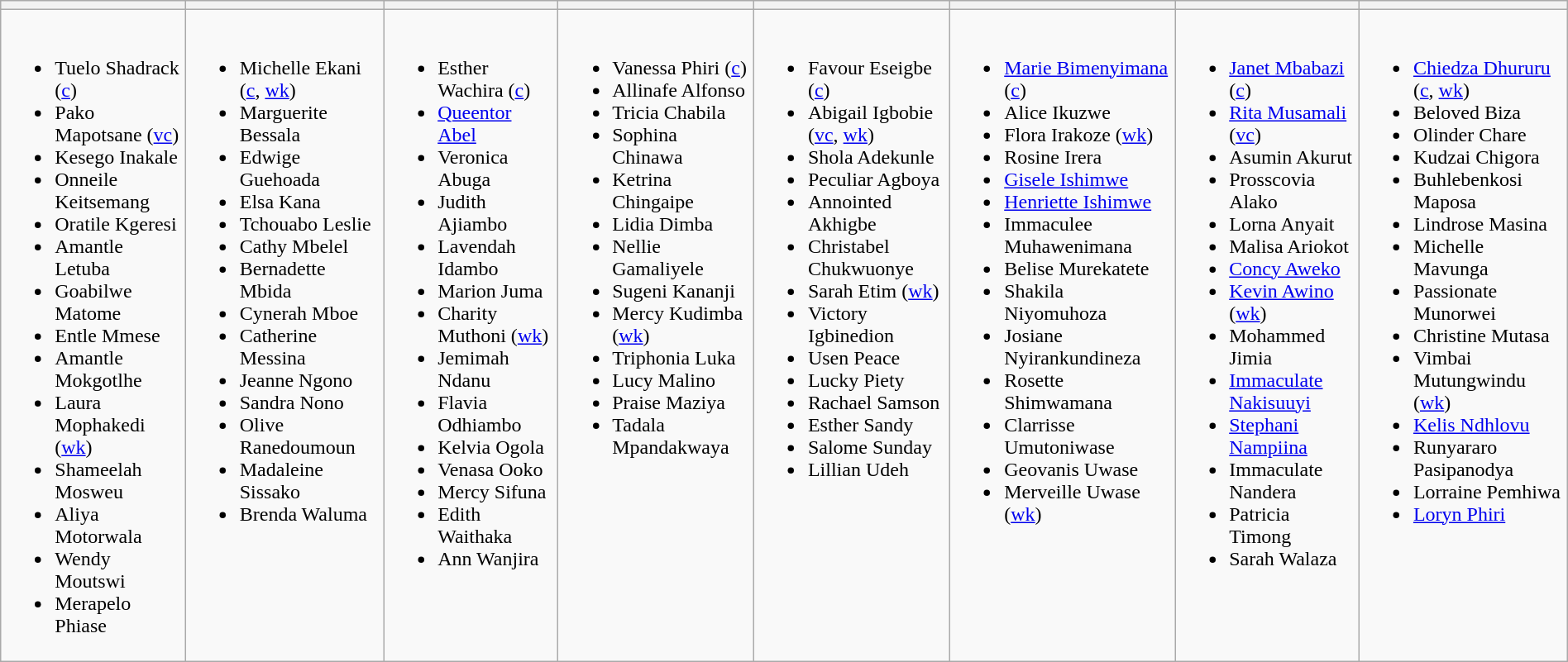<table class="wikitable" style="text-align:left; margin:auto">
<tr>
<th></th>
<th></th>
<th></th>
<th></th>
<th></th>
<th></th>
<th></th>
<th></th>
</tr>
<tr>
<td valign=top><br><ul><li>Tuelo Shadrack (<a href='#'>c</a>)</li><li>Pako Mapotsane (<a href='#'>vc</a>)</li><li>Kesego Inakale</li><li>Onneile Keitsemang</li><li>Oratile Kgeresi</li><li>Amantle Letuba</li><li>Goabilwe Matome</li><li>Entle Mmese</li><li>Amantle Mokgotlhe</li><li>Laura Mophakedi (<a href='#'>wk</a>)</li><li>Shameelah Mosweu</li><li>Aliya Motorwala</li><li>Wendy Moutswi</li><li>Merapelo Phiase</li></ul></td>
<td valign=top><br><ul><li>Michelle Ekani (<a href='#'>c</a>, <a href='#'>wk</a>)</li><li>Marguerite Bessala</li><li>Edwige Guehoada</li><li>Elsa Kana</li><li>Tchouabo Leslie</li><li>Cathy Mbelel</li><li>Bernadette Mbida</li><li>Cynerah Mboe</li><li>Catherine Messina</li><li>Jeanne Ngono</li><li>Sandra Nono</li><li>Olive Ranedoumoun</li><li>Madaleine Sissako</li><li>Brenda Waluma</li></ul></td>
<td valign=top><br><ul><li>Esther Wachira (<a href='#'>c</a>)</li><li><a href='#'>Queentor Abel</a></li><li>Veronica Abuga</li><li>Judith Ajiambo</li><li>Lavendah Idambo</li><li>Marion Juma</li><li>Charity Muthoni (<a href='#'>wk</a>)</li><li>Jemimah Ndanu</li><li>Flavia Odhiambo</li><li>Kelvia Ogola</li><li>Venasa Ooko</li><li>Mercy Sifuna</li><li>Edith Waithaka</li><li>Ann Wanjira</li></ul></td>
<td valign=top><br><ul><li>Vanessa Phiri (<a href='#'>c</a>)</li><li>Allinafe Alfonso</li><li>Tricia Chabila</li><li>Sophina Chinawa</li><li>Ketrina Chingaipe</li><li>Lidia Dimba</li><li>Nellie Gamaliyele</li><li>Sugeni Kananji</li><li>Mercy Kudimba (<a href='#'>wk</a>)</li><li>Triphonia Luka</li><li>Lucy Malino</li><li>Praise Maziya</li><li>Tadala Mpandakwaya</li></ul></td>
<td valign=top><br><ul><li>Favour Eseigbe (<a href='#'>c</a>)</li><li>Abigail Igbobie (<a href='#'>vc</a>, <a href='#'>wk</a>)</li><li>Shola Adekunle</li><li>Peculiar Agboya</li><li>Annointed Akhigbe</li><li>Christabel Chukwuonye</li><li>Sarah Etim (<a href='#'>wk</a>)</li><li>Victory Igbinedion</li><li>Usen Peace</li><li>Lucky Piety</li><li>Rachael Samson</li><li>Esther Sandy</li><li>Salome Sunday</li><li>Lillian Udeh</li></ul></td>
<td valign=top><br><ul><li><a href='#'>Marie Bimenyimana</a> (<a href='#'>c</a>)</li><li>Alice Ikuzwe</li><li>Flora Irakoze (<a href='#'>wk</a>)</li><li>Rosine Irera</li><li><a href='#'>Gisele Ishimwe</a></li><li><a href='#'>Henriette Ishimwe</a></li><li>Immaculee Muhawenimana</li><li>Belise Murekatete</li><li>Shakila Niyomuhoza</li><li>Josiane Nyirankundineza</li><li>Rosette Shimwamana</li><li>Clarrisse Umutoniwase</li><li>Geovanis Uwase</li><li>Merveille Uwase (<a href='#'>wk</a>)</li></ul></td>
<td valign=top><br><ul><li><a href='#'>Janet Mbabazi</a> (<a href='#'>c</a>)</li><li><a href='#'>Rita Musamali</a> (<a href='#'>vc</a>)</li><li>Asumin Akurut</li><li>Prosscovia Alako</li><li>Lorna Anyait</li><li>Malisa Ariokot</li><li><a href='#'>Concy Aweko</a></li><li><a href='#'>Kevin Awino</a> (<a href='#'>wk</a>)</li><li>Mohammed Jimia</li><li><a href='#'>Immaculate Nakisuuyi</a></li><li><a href='#'>Stephani Nampiina</a></li><li>Immaculate Nandera</li><li>Patricia Timong</li><li>Sarah Walaza</li></ul></td>
<td valign=top><br><ul><li><a href='#'>Chiedza Dhururu</a> (<a href='#'>c</a>, <a href='#'>wk</a>)</li><li>Beloved Biza</li><li>Olinder Chare</li><li>Kudzai Chigora</li><li>Buhlebenkosi Maposa</li><li>Lindrose Masina</li><li>Michelle Mavunga</li><li>Passionate Munorwei</li><li>Christine Mutasa</li><li>Vimbai Mutungwindu (<a href='#'>wk</a>)</li><li><a href='#'>Kelis Ndhlovu</a></li><li>Runyararo Pasipanodya</li><li>Lorraine Pemhiwa</li><li><a href='#'>Loryn Phiri</a></li></ul></td>
</tr>
</table>
